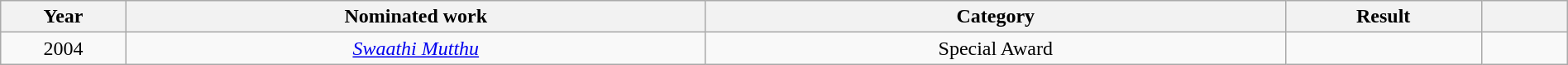<table class="wikitable" width=100%>
<tr>
<th width=8%>Year</th>
<th width=37%>Nominated work</th>
<th width=37%>Category</th>
<th width=12.5%>Result</th>
<th width=5.5%></th>
</tr>
<tr>
<td style="text-align:center;">2004</td>
<td style="text-align: center;"><em><a href='#'>Swaathi Mutthu</a></em></td>
<td style="text-align: center;">Special Award</td>
<td></td>
<td style="text-align: center;"></td>
</tr>
</table>
